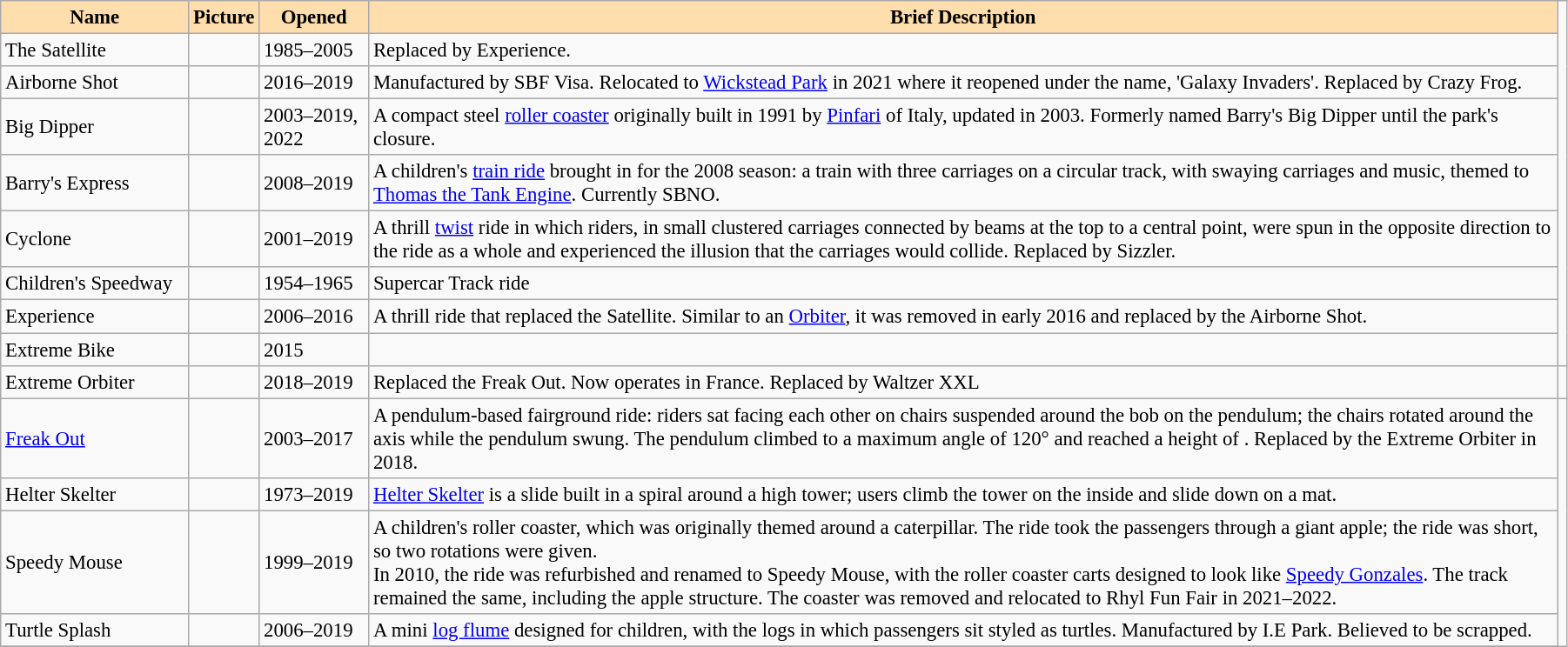<table class="wikitable sortable"  style="width:95%; font-size:95%;">
<tr>
<th style="background:#ffdead; width:12%;">Name</th>
<th style="background:#ffdead;">Picture</th>
<th style="background:#ffdead;">Opened</th>
<th style="background:#ffdead;">Brief Description</th>
</tr>
<tr>
<td>The Satellite</td>
<td></td>
<td>1985–2005</td>
<td>Replaced by Experience.</td>
</tr>
<tr>
<td>Airborne Shot</td>
<td></td>
<td>2016–2019</td>
<td>Manufactured by SBF Visa. Relocated to <a href='#'>Wickstead Park</a> in 2021 where it reopened under the name, 'Galaxy Invaders'. Replaced by Crazy Frog.</td>
</tr>
<tr>
<td>Big Dipper</td>
<td></td>
<td>2003–2019, 2022</td>
<td>A compact steel <a href='#'>roller coaster</a> originally built in 1991 by <a href='#'>Pinfari</a> of Italy, updated in 2003. Formerly named Barry's Big Dipper until the park's closure.</td>
</tr>
<tr>
<td>Barry's Express</td>
<td></td>
<td>2008–2019</td>
<td>A children's <a href='#'>train ride</a> brought in for the 2008 season: a train with three carriages on a circular track, with swaying carriages and music, themed to <a href='#'>Thomas the Tank Engine</a>. Currently SBNO.</td>
</tr>
<tr>
<td>Cyclone</td>
<td></td>
<td>2001–2019</td>
<td>A thrill <a href='#'>twist</a> ride in which riders, in small clustered carriages connected by beams at the top to a central point, were spun in the opposite direction to the ride as a whole and experienced the illusion that the carriages would collide. Replaced by Sizzler.</td>
</tr>
<tr>
<td>Children's Speedway</td>
<td></td>
<td>1954–1965</td>
<td>Supercar Track ride</td>
</tr>
<tr>
<td>Experience</td>
<td></td>
<td>2006–2016</td>
<td>A thrill ride that replaced the Satellite. Similar to an <a href='#'>Orbiter</a>, it was removed in early 2016 and replaced by the Airborne Shot.</td>
</tr>
<tr>
<td>Extreme Bike</td>
<td></td>
<td>2015</td>
<td></td>
</tr>
<tr>
<td>Extreme Orbiter</td>
<td></td>
<td>2018–2019</td>
<td>Replaced the Freak Out. Now operates in France. Replaced by Waltzer XXL</td>
<td></td>
</tr>
<tr>
<td><a href='#'>Freak Out</a></td>
<td></td>
<td>2003–2017</td>
<td>A pendulum-based fairground ride: riders sat facing each other on chairs suspended around the bob on the pendulum; the chairs rotated around the axis while the pendulum swung. The pendulum climbed to a maximum angle of 120° and reached a height of . Replaced by the Extreme Orbiter in 2018.</td>
</tr>
<tr>
<td>Helter Skelter</td>
<td></td>
<td>1973–2019</td>
<td><a href='#'>Helter Skelter</a> is a slide built in a spiral around a high tower; users climb the tower on the inside and slide down on a mat.</td>
</tr>
<tr>
<td>Speedy Mouse</td>
<td></td>
<td>1999–2019</td>
<td>A children's roller coaster, which was originally themed around a caterpillar. The ride took the passengers through a giant apple; the ride was short, so two rotations were given.<br>In 2010, the ride was refurbished and renamed to Speedy Mouse, with the roller coaster carts designed to look like <a href='#'>Speedy Gonzales</a>. The track remained the same, including the apple structure. The coaster was removed and relocated to Rhyl Fun Fair in 2021–2022.</td>
</tr>
<tr>
<td>Turtle Splash</td>
<td></td>
<td>2006–2019</td>
<td>A mini <a href='#'>log flume</a> designed for children, with the logs in which passengers sit styled as turtles. Manufactured by I.E Park. Believed to be scrapped.</td>
</tr>
<tr>
</tr>
</table>
